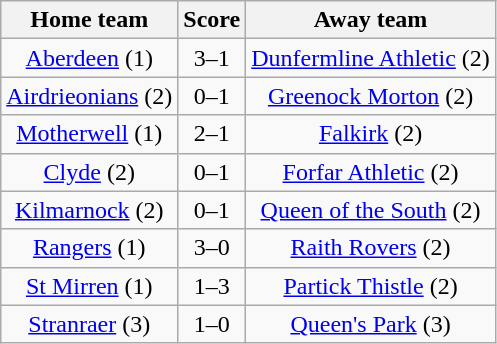<table class="wikitable" style="text-align: center">
<tr>
<th>Home team</th>
<th>Score</th>
<th>Away team</th>
</tr>
<tr>
<td><a href='#'>Aberdeen</a> (1)</td>
<td>3–1</td>
<td><a href='#'>Dunfermline Athletic</a> (2)</td>
</tr>
<tr>
<td><a href='#'>Airdrieonians</a> (2)</td>
<td>0–1</td>
<td><a href='#'>Greenock Morton</a> (2)</td>
</tr>
<tr>
<td><a href='#'>Motherwell</a> (1)</td>
<td>2–1</td>
<td><a href='#'>Falkirk</a> (2)</td>
</tr>
<tr>
<td><a href='#'>Clyde</a> (2)</td>
<td>0–1</td>
<td><a href='#'>Forfar Athletic</a> (2)</td>
</tr>
<tr>
<td><a href='#'>Kilmarnock</a> (2)</td>
<td>0–1</td>
<td><a href='#'>Queen of the South</a> (2)</td>
</tr>
<tr>
<td><a href='#'>Rangers</a> (1)</td>
<td>3–0</td>
<td><a href='#'>Raith Rovers</a> (2)</td>
</tr>
<tr>
<td><a href='#'>St Mirren</a> (1)</td>
<td>1–3</td>
<td><a href='#'>Partick Thistle</a> (2)</td>
</tr>
<tr>
<td><a href='#'>Stranraer</a> (3)</td>
<td>1–0</td>
<td><a href='#'>Queen's Park</a> (3)</td>
</tr>
</table>
